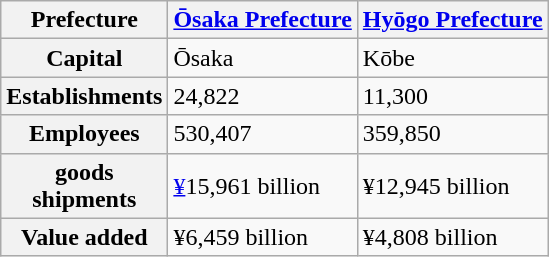<table class="wikitable">
<tr>
<th>Prefecture</th>
<th><a href='#'>Ōsaka Prefecture</a></th>
<th><a href='#'>Hyōgo Prefecture</a></th>
</tr>
<tr>
<th>Capital</th>
<td>Ōsaka</td>
<td>Kōbe</td>
</tr>
<tr>
<th>Establishments</th>
<td>24,822</td>
<td>11,300</td>
</tr>
<tr>
<th>Employees</th>
<td>530,407</td>
<td>359,850</td>
</tr>
<tr>
<th> goods <br> shipments</th>
<td><a href='#'>¥</a>15,961 billion</td>
<td>¥12,945 billion</td>
</tr>
<tr>
<th>Value added</th>
<td>¥6,459 billion</td>
<td>¥4,808 billion</td>
</tr>
</table>
